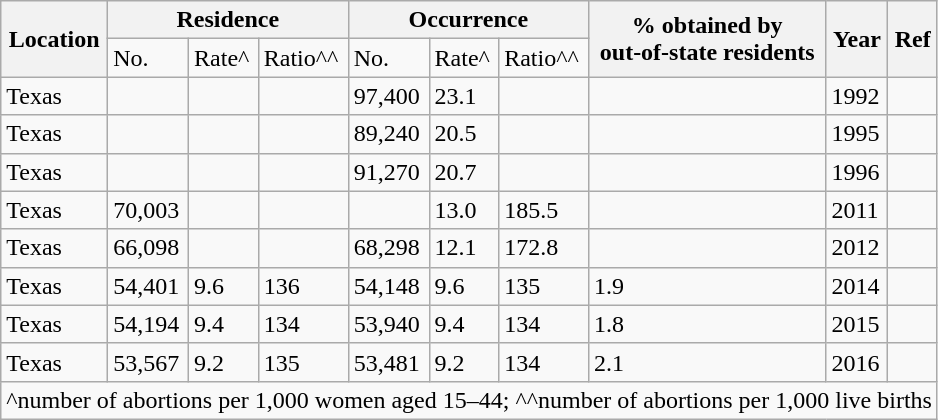<table class="wikitable">
<tr>
<th rowspan="2">Location</th>
<th colspan="3">Residence</th>
<th colspan="3">Occurrence</th>
<th rowspan="2">% obtained by<br>out-of-state residents</th>
<th rowspan="2">Year</th>
<th rowspan="2">Ref</th>
</tr>
<tr>
<td>No.</td>
<td>Rate^</td>
<td>Ratio^^</td>
<td>No.</td>
<td>Rate^</td>
<td>Ratio^^</td>
</tr>
<tr>
<td>Texas</td>
<td></td>
<td></td>
<td></td>
<td>97,400</td>
<td>23.1</td>
<td></td>
<td></td>
<td>1992</td>
<td></td>
</tr>
<tr>
<td>Texas</td>
<td></td>
<td></td>
<td></td>
<td>89,240</td>
<td>20.5</td>
<td></td>
<td></td>
<td>1995</td>
<td></td>
</tr>
<tr>
<td>Texas</td>
<td></td>
<td></td>
<td></td>
<td>91,270</td>
<td>20.7</td>
<td></td>
<td></td>
<td>1996</td>
<td></td>
</tr>
<tr>
<td>Texas</td>
<td>70,003</td>
<td></td>
<td></td>
<td></td>
<td>13.0</td>
<td>185.5</td>
<td></td>
<td>2011</td>
<td></td>
</tr>
<tr>
<td>Texas</td>
<td>66,098</td>
<td></td>
<td></td>
<td>68,298</td>
<td>12.1</td>
<td>172.8</td>
<td></td>
<td>2012</td>
<td></td>
</tr>
<tr>
<td>Texas</td>
<td>54,401</td>
<td>9.6</td>
<td>136</td>
<td>54,148</td>
<td>9.6</td>
<td>135</td>
<td>1.9</td>
<td>2014</td>
<td></td>
</tr>
<tr>
<td>Texas</td>
<td>54,194</td>
<td>9.4</td>
<td>134</td>
<td>53,940</td>
<td>9.4</td>
<td>134</td>
<td>1.8</td>
<td>2015</td>
<td></td>
</tr>
<tr>
<td>Texas</td>
<td>53,567</td>
<td>9.2</td>
<td>135</td>
<td>53,481</td>
<td>9.2</td>
<td>134</td>
<td>2.1</td>
<td>2016</td>
<td></td>
</tr>
<tr>
<td colspan="10">^number of abortions per 1,000 women aged 15–44; ^^number of abortions per 1,000 live births</td>
</tr>
</table>
